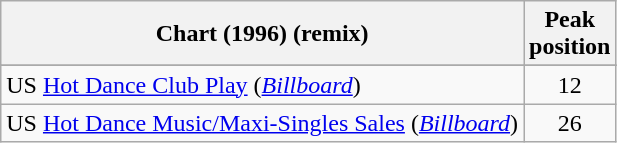<table class="wikitable sortable">
<tr>
<th>Chart (1996) (remix)</th>
<th>Peak<br>position</th>
</tr>
<tr>
</tr>
<tr>
<td>US <a href='#'>Hot Dance Club Play</a> (<em><a href='#'>Billboard</a></em>)</td>
<td align="center">12</td>
</tr>
<tr>
<td>US <a href='#'>Hot Dance Music/Maxi-Singles Sales</a> (<em><a href='#'>Billboard</a></em>)</td>
<td align="center">26</td>
</tr>
</table>
